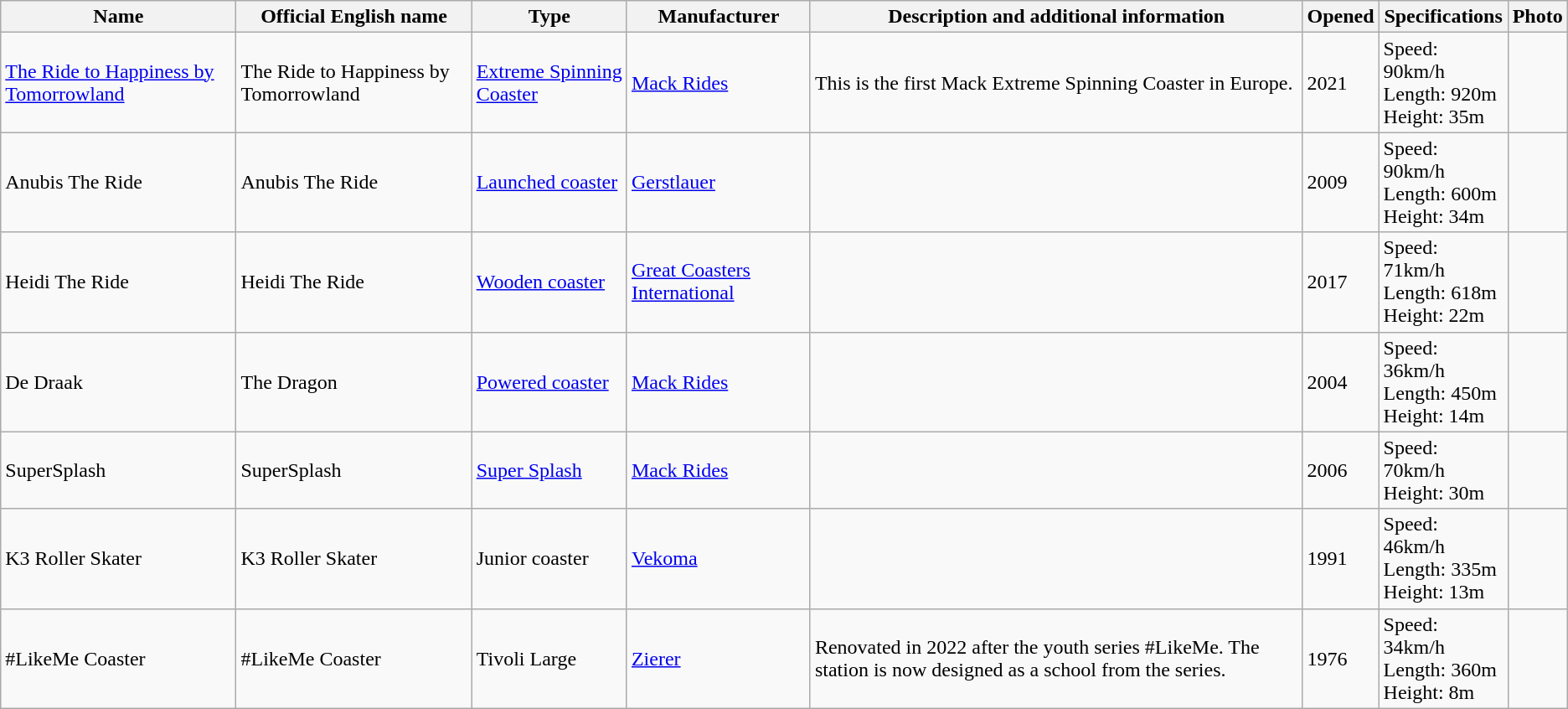<table class="wikitable">
<tr>
<th>Name</th>
<th>Official English name</th>
<th>Type</th>
<th>Manufacturer</th>
<th>Description and additional information</th>
<th>Opened</th>
<th>Specifications</th>
<th>Photo</th>
</tr>
<tr>
<td><a href='#'>The Ride to Happiness by Tomorrowland</a></td>
<td>The Ride to Happiness by Tomorrowland</td>
<td><a href='#'>Extreme Spinning Coaster</a></td>
<td><a href='#'>Mack Rides</a></td>
<td>This is the first Mack Extreme Spinning Coaster in Europe.</td>
<td>2021</td>
<td>Speed: 90km/h<br>Length: 920m<br>Height: 35m</td>
<td></td>
</tr>
<tr>
<td>Anubis The Ride</td>
<td>Anubis The Ride</td>
<td><a href='#'>Launched coaster</a></td>
<td><a href='#'>Gerstlauer</a></td>
<td></td>
<td>2009</td>
<td>Speed: 90km/h<br>Length: 600m<br>Height: 34m</td>
<td></td>
</tr>
<tr>
<td>Heidi The Ride</td>
<td>Heidi The Ride</td>
<td><a href='#'>Wooden coaster</a></td>
<td><a href='#'>Great Coasters International</a></td>
<td></td>
<td>2017</td>
<td>Speed: 71km/h<br>Length: 618m<br>Height: 22m</td>
<td></td>
</tr>
<tr>
<td>De Draak</td>
<td>The Dragon</td>
<td><a href='#'>Powered coaster</a></td>
<td><a href='#'>Mack Rides</a></td>
<td></td>
<td>2004</td>
<td>Speed: 36km/h<br>Length: 450m<br>Height: 14m</td>
<td></td>
</tr>
<tr>
<td>SuperSplash</td>
<td>SuperSplash</td>
<td><a href='#'>Super Splash</a></td>
<td><a href='#'>Mack Rides</a></td>
<td></td>
<td>2006</td>
<td>Speed: 70km/h<br>Height: 30m</td>
<td></td>
</tr>
<tr>
<td>K3 Roller Skater</td>
<td>K3 Roller Skater</td>
<td>Junior coaster</td>
<td><a href='#'>Vekoma</a></td>
<td></td>
<td>1991</td>
<td>Speed: 46km/h<br>Length: 335m<br>Height: 13m</td>
<td></td>
</tr>
<tr>
<td>#LikeMe Coaster</td>
<td>#LikeMe Coaster</td>
<td>Tivoli Large</td>
<td><a href='#'>Zierer</a></td>
<td>Renovated in 2022 after the youth series #LikeMe. The station is now designed as a school from the series.</td>
<td>1976</td>
<td>Speed: 34km/h<br>Length: 360m<br>Height: 8m</td>
<td></td>
</tr>
</table>
